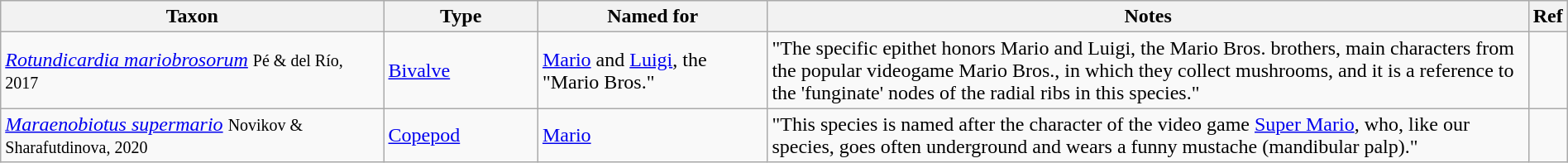<table class="wikitable sortable" width="100%">
<tr>
<th style="width:25%;">Taxon</th>
<th style="width:10%;">Type</th>
<th style="width:15%;">Named for</th>
<th style="width:50%;">Notes</th>
<th class="unsortable">Ref</th>
</tr>
<tr>
<td><em><a href='#'>Rotundicardia mariobrosorum</a></em> <small>Pé & del Río, 2017</small></td>
<td><a href='#'>Bivalve</a></td>
<td><a href='#'>Mario</a> and <a href='#'>Luigi</a>, the "Mario Bros."</td>
<td>"The specific epithet honors Mario and Luigi, the Mario Bros. brothers, main characters from the popular videogame Mario Bros., in which they collect mushrooms, and it is a reference to the 'funginate' nodes of the radial ribs in this species."</td>
<td></td>
</tr>
<tr>
<td><em><a href='#'>Maraenobiotus supermario</a></em> <small>Novikov & Sharafutdinova, 2020</small></td>
<td><a href='#'>Copepod</a></td>
<td><a href='#'>Mario</a></td>
<td>"This species is named after the character of the video game <a href='#'>Super Mario</a>, who, like our species, goes often underground and wears a funny mustache (mandibular palp)."</td>
<td></td>
</tr>
</table>
